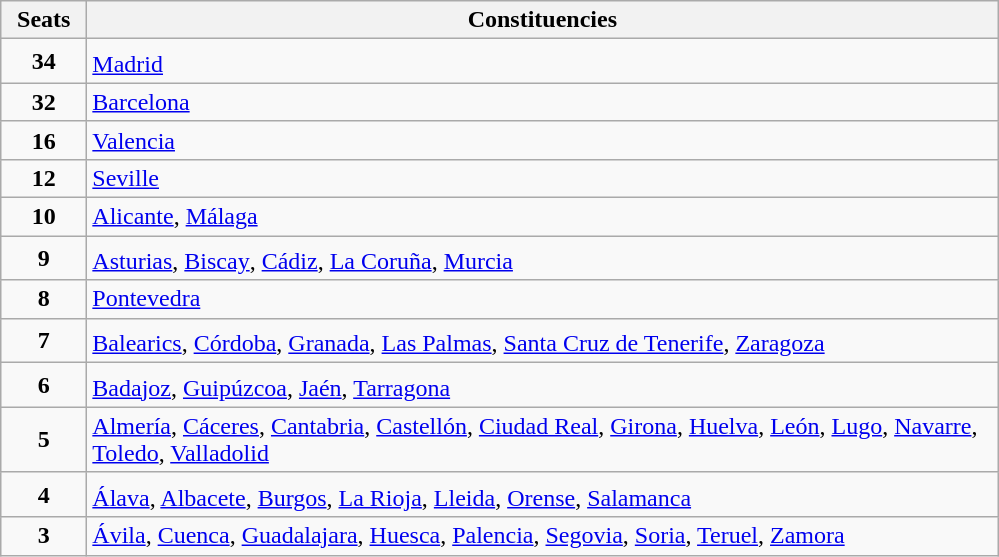<table class="wikitable" style="text-align:left;">
<tr>
<th width="50">Seats</th>
<th width="600">Constituencies</th>
</tr>
<tr>
<td align="center"><strong>34</strong></td>
<td><a href='#'>Madrid</a><sup></sup></td>
</tr>
<tr>
<td align="center"><strong>32</strong></td>
<td><a href='#'>Barcelona</a></td>
</tr>
<tr>
<td align="center"><strong>16</strong></td>
<td><a href='#'>Valencia</a></td>
</tr>
<tr>
<td align="center"><strong>12</strong></td>
<td><a href='#'>Seville</a></td>
</tr>
<tr>
<td align="center"><strong>10</strong></td>
<td><a href='#'>Alicante</a>, <a href='#'>Málaga</a></td>
</tr>
<tr>
<td align="center"><strong>9</strong></td>
<td><a href='#'>Asturias</a>, <a href='#'>Biscay</a><sup></sup>, <a href='#'>Cádiz</a>, <a href='#'>La Coruña</a>, <a href='#'>Murcia</a></td>
</tr>
<tr>
<td align="center"><strong>8</strong></td>
<td><a href='#'>Pontevedra</a></td>
</tr>
<tr>
<td align="center"><strong>7</strong></td>
<td><a href='#'>Balearics</a><sup></sup>, <a href='#'>Córdoba</a>, <a href='#'>Granada</a>, <a href='#'>Las Palmas</a>, <a href='#'>Santa Cruz de Tenerife</a>, <a href='#'>Zaragoza</a></td>
</tr>
<tr>
<td align="center"><strong>6</strong></td>
<td><a href='#'>Badajoz</a>, <a href='#'>Guipúzcoa</a><sup></sup>, <a href='#'>Jaén</a>, <a href='#'>Tarragona</a><sup></sup></td>
</tr>
<tr>
<td align="center"><strong>5</strong></td>
<td><a href='#'>Almería</a>, <a href='#'>Cáceres</a>, <a href='#'>Cantabria</a>, <a href='#'>Castellón</a>, <a href='#'>Ciudad Real</a>, <a href='#'>Girona</a>, <a href='#'>Huelva</a>, <a href='#'>León</a>, <a href='#'>Lugo</a>, <a href='#'>Navarre</a>, <a href='#'>Toledo</a>, <a href='#'>Valladolid</a></td>
</tr>
<tr>
<td align="center"><strong>4</strong></td>
<td><a href='#'>Álava</a>, <a href='#'>Albacete</a>, <a href='#'>Burgos</a>, <a href='#'>La Rioja</a>, <a href='#'>Lleida</a>, <a href='#'>Orense</a><sup></sup>, <a href='#'>Salamanca</a></td>
</tr>
<tr>
<td align="center"><strong>3</strong></td>
<td><a href='#'>Ávila</a>, <a href='#'>Cuenca</a>, <a href='#'>Guadalajara</a>, <a href='#'>Huesca</a>, <a href='#'>Palencia</a>, <a href='#'>Segovia</a>, <a href='#'>Soria</a>, <a href='#'>Teruel</a>, <a href='#'>Zamora</a></td>
</tr>
</table>
